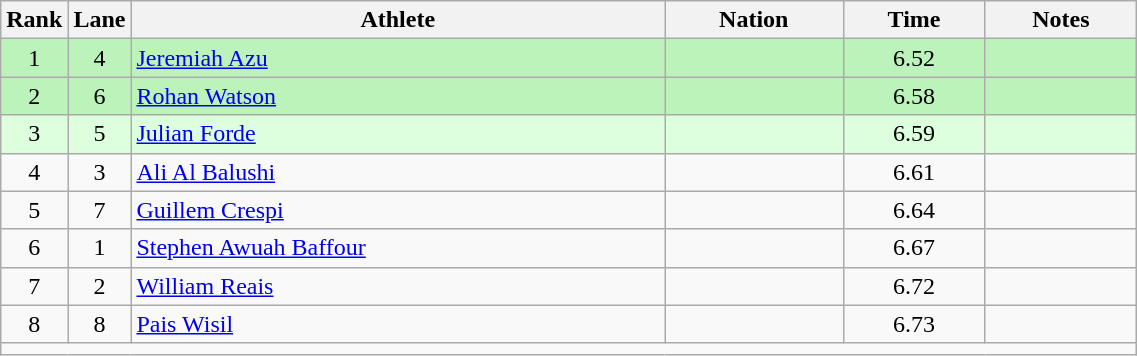<table class="wikitable sortable" style="text-align:center;width: 60%;">
<tr>
<th scope="col" style="width: 10px;">Rank</th>
<th scope="col" style="width: 10px;">Lane</th>
<th scope="col">Athlete</th>
<th scope="col">Nation</th>
<th scope="col">Time</th>
<th scope="col">Notes</th>
</tr>
<tr bgcolor=bbf3bb>
<td>1</td>
<td>4</td>
<td align=left><a href='#'>Jeremiah Azu</a></td>
<td align=left></td>
<td>6.52</td>
<td></td>
</tr>
<tr bgcolor=bbf3bb>
<td>2</td>
<td>6</td>
<td align=left><a href='#'>Rohan Watson</a></td>
<td align=left></td>
<td>6.58</td>
<td></td>
</tr>
<tr bgcolor=ddffdd>
<td>3</td>
<td>5</td>
<td align=left><a href='#'>Julian Forde</a></td>
<td align=left></td>
<td>6.59</td>
<td></td>
</tr>
<tr>
<td>4</td>
<td>3</td>
<td align=left><a href='#'>Ali Al Balushi</a></td>
<td align=left></td>
<td>6.61</td>
<td></td>
</tr>
<tr>
<td>5</td>
<td>7</td>
<td align=left><a href='#'>Guillem Crespi</a></td>
<td align=left></td>
<td>6.64</td>
<td></td>
</tr>
<tr>
<td>6</td>
<td>1</td>
<td align=left><a href='#'>Stephen Awuah Baffour</a></td>
<td align=left></td>
<td>6.67</td>
<td></td>
</tr>
<tr>
<td>7</td>
<td>2</td>
<td align=left><a href='#'>William Reais</a></td>
<td align=left></td>
<td>6.72</td>
<td></td>
</tr>
<tr>
<td>8</td>
<td>8</td>
<td align=left><a href='#'>Pais Wisil</a></td>
<td align=left></td>
<td>6.73</td>
<td></td>
</tr>
<tr class="sortbottom">
<td colspan="6"></td>
</tr>
</table>
